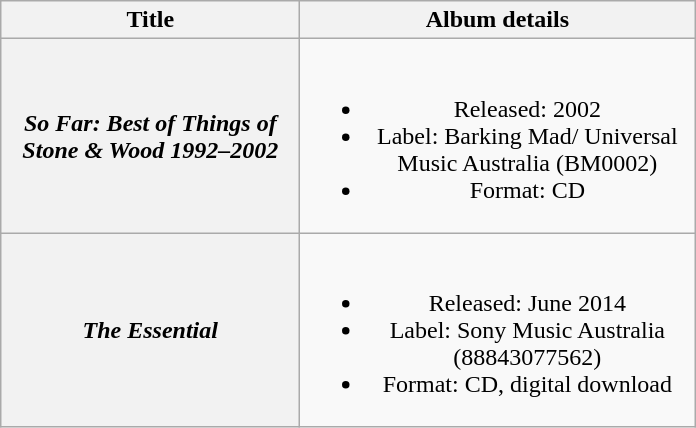<table class="wikitable plainrowheaders" style="text-align:center;" border="1">
<tr>
<th scope="col" style="width:12em;">Title</th>
<th scope="col" style="width:16em;">Album details</th>
</tr>
<tr>
<th scope="row"><em>So Far: Best of Things of Stone & Wood 1992–2002</em></th>
<td><br><ul><li>Released: 2002</li><li>Label: Barking Mad/ Universal Music Australia (BM0002)</li><li>Format: CD</li></ul></td>
</tr>
<tr>
<th scope="row"><em>The Essential</em></th>
<td><br><ul><li>Released: June 2014</li><li>Label: Sony Music Australia (88843077562)</li><li>Format: CD, digital download</li></ul></td>
</tr>
</table>
